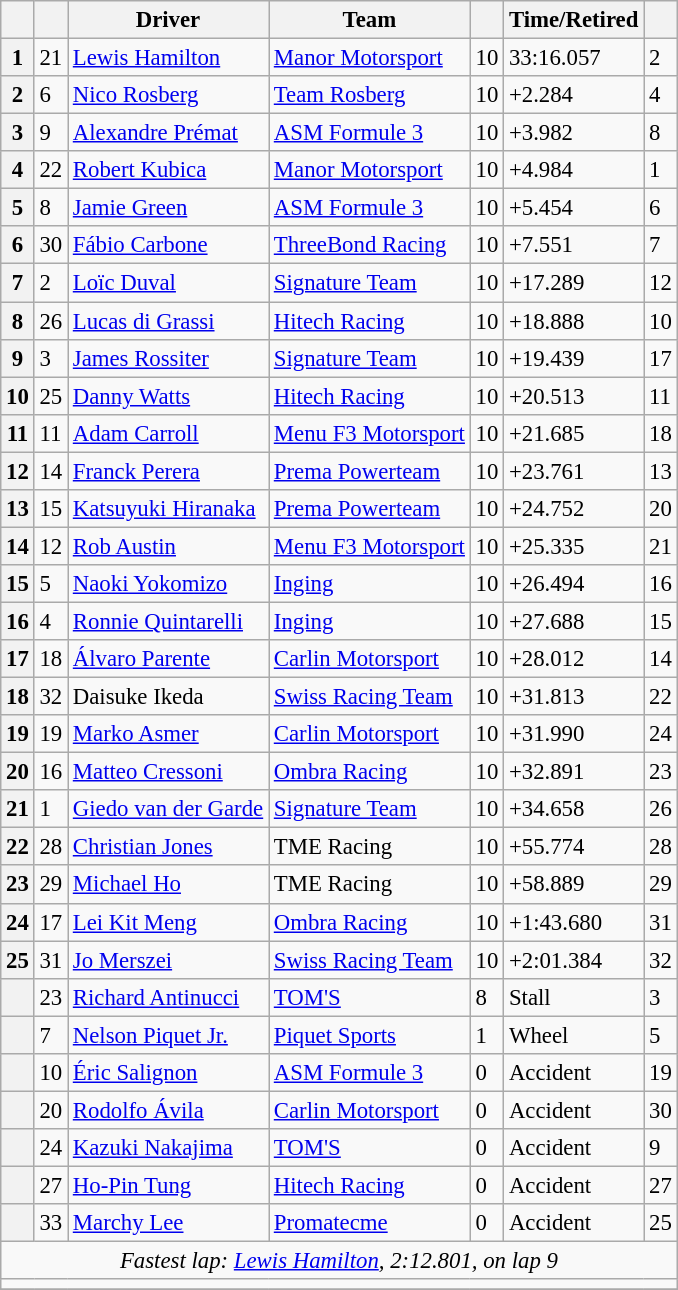<table class="wikitable" style="font-size: 95%;">
<tr>
<th scope="col"></th>
<th scope="col"></th>
<th scope="col">Driver</th>
<th scope="col">Team</th>
<th scope="col"></th>
<th scope="col">Time/Retired</th>
<th scope="col"></th>
</tr>
<tr>
<th scope="row">1</th>
<td>21</td>
<td> <a href='#'>Lewis Hamilton</a></td>
<td><a href='#'>Manor Motorsport</a></td>
<td>10</td>
<td>33:16.057</td>
<td>2</td>
</tr>
<tr>
<th scope="row">2</th>
<td>6</td>
<td> <a href='#'>Nico Rosberg</a></td>
<td><a href='#'>Team Rosberg</a></td>
<td>10</td>
<td>+2.284</td>
<td>4</td>
</tr>
<tr>
<th scope="row">3</th>
<td>9</td>
<td> <a href='#'>Alexandre Prémat</a></td>
<td><a href='#'>ASM Formule 3</a></td>
<td>10</td>
<td>+3.982</td>
<td>8</td>
</tr>
<tr>
<th scope="row">4</th>
<td>22</td>
<td> <a href='#'>Robert Kubica</a></td>
<td><a href='#'>Manor Motorsport</a></td>
<td>10</td>
<td>+4.984</td>
<td>1</td>
</tr>
<tr>
<th scope="row">5</th>
<td>8</td>
<td> <a href='#'>Jamie Green</a></td>
<td><a href='#'>ASM Formule 3</a></td>
<td>10</td>
<td>+5.454</td>
<td>6</td>
</tr>
<tr>
<th scope="row">6</th>
<td>30</td>
<td> <a href='#'>Fábio Carbone</a></td>
<td><a href='#'>ThreeBond Racing</a></td>
<td>10</td>
<td>+7.551</td>
<td>7</td>
</tr>
<tr>
<th scope="row">7</th>
<td>2</td>
<td> <a href='#'>Loïc Duval</a></td>
<td><a href='#'>Signature Team</a></td>
<td>10</td>
<td>+17.289</td>
<td>12</td>
</tr>
<tr>
<th scope="row">8</th>
<td>26</td>
<td> <a href='#'>Lucas di Grassi</a></td>
<td><a href='#'>Hitech Racing</a></td>
<td>10</td>
<td>+18.888</td>
<td>10</td>
</tr>
<tr>
<th scope="row">9</th>
<td>3</td>
<td> <a href='#'>James Rossiter</a></td>
<td><a href='#'>Signature Team</a></td>
<td>10</td>
<td>+19.439</td>
<td>17</td>
</tr>
<tr>
<th scope="row">10</th>
<td>25</td>
<td> <a href='#'>Danny Watts</a></td>
<td><a href='#'>Hitech Racing</a></td>
<td>10</td>
<td>+20.513</td>
<td>11</td>
</tr>
<tr>
<th scope="row">11</th>
<td>11</td>
<td> <a href='#'>Adam Carroll</a></td>
<td><a href='#'>Menu F3 Motorsport</a></td>
<td>10</td>
<td>+21.685</td>
<td>18</td>
</tr>
<tr>
<th scope="row">12</th>
<td>14</td>
<td> <a href='#'>Franck Perera</a></td>
<td><a href='#'>Prema Powerteam</a></td>
<td>10</td>
<td>+23.761</td>
<td>13</td>
</tr>
<tr>
<th scope="row">13</th>
<td>15</td>
<td> <a href='#'>Katsuyuki Hiranaka</a></td>
<td><a href='#'>Prema Powerteam</a></td>
<td>10</td>
<td>+24.752</td>
<td>20</td>
</tr>
<tr>
<th scope="row">14</th>
<td>12</td>
<td> <a href='#'>Rob Austin</a></td>
<td><a href='#'>Menu F3 Motorsport</a></td>
<td>10</td>
<td>+25.335</td>
<td>21</td>
</tr>
<tr>
<th scope="row">15</th>
<td>5</td>
<td> <a href='#'>Naoki Yokomizo</a></td>
<td><a href='#'>Inging</a></td>
<td>10</td>
<td>+26.494</td>
<td>16</td>
</tr>
<tr>
<th scope="row">16</th>
<td>4</td>
<td> <a href='#'>Ronnie Quintarelli</a></td>
<td><a href='#'>Inging</a></td>
<td>10</td>
<td>+27.688</td>
<td>15</td>
</tr>
<tr>
<th scope="row">17</th>
<td>18</td>
<td> <a href='#'>Álvaro Parente</a></td>
<td><a href='#'>Carlin Motorsport</a></td>
<td>10</td>
<td>+28.012</td>
<td>14</td>
</tr>
<tr>
<th scope="row">18</th>
<td>32</td>
<td> Daisuke Ikeda</td>
<td><a href='#'>Swiss Racing Team</a></td>
<td>10</td>
<td>+31.813</td>
<td>22</td>
</tr>
<tr>
<th scope="row">19</th>
<td>19</td>
<td> <a href='#'>Marko Asmer</a></td>
<td><a href='#'>Carlin Motorsport</a></td>
<td>10</td>
<td>+31.990</td>
<td>24</td>
</tr>
<tr>
<th scope="row">20</th>
<td>16</td>
<td> <a href='#'>Matteo Cressoni</a></td>
<td><a href='#'>Ombra Racing</a></td>
<td>10</td>
<td>+32.891</td>
<td>23</td>
</tr>
<tr>
<th scope="row">21</th>
<td>1</td>
<td> <a href='#'>Giedo van der Garde</a></td>
<td><a href='#'>Signature Team</a></td>
<td>10</td>
<td>+34.658</td>
<td>26</td>
</tr>
<tr>
<th scope="row">22</th>
<td>28</td>
<td> <a href='#'>Christian Jones</a></td>
<td>TME Racing</td>
<td>10</td>
<td>+55.774</td>
<td>28</td>
</tr>
<tr>
<th scope="row">23</th>
<td>29</td>
<td> <a href='#'>Michael Ho</a></td>
<td>TME Racing</td>
<td>10</td>
<td>+58.889</td>
<td>29</td>
</tr>
<tr>
<th scope="row">24</th>
<td>17</td>
<td> <a href='#'>Lei Kit Meng</a></td>
<td><a href='#'>Ombra Racing</a></td>
<td>10</td>
<td>+1:43.680</td>
<td>31</td>
</tr>
<tr>
<th scope="row">25</th>
<td>31</td>
<td> <a href='#'>Jo Merszei</a></td>
<td><a href='#'>Swiss Racing Team</a></td>
<td>10</td>
<td>+2:01.384</td>
<td>32</td>
</tr>
<tr>
<th scope="row"></th>
<td>23</td>
<td> <a href='#'>Richard Antinucci</a></td>
<td><a href='#'>TOM'S</a></td>
<td>8</td>
<td>Stall</td>
<td>3</td>
</tr>
<tr>
<th scope="row"></th>
<td>7</td>
<td> <a href='#'>Nelson Piquet Jr.</a></td>
<td><a href='#'>Piquet Sports</a></td>
<td>1</td>
<td>Wheel</td>
<td>5</td>
</tr>
<tr>
<th scope="row"></th>
<td>10</td>
<td> <a href='#'>Éric Salignon</a></td>
<td><a href='#'>ASM Formule 3</a></td>
<td>0</td>
<td>Accident</td>
<td>19</td>
</tr>
<tr>
<th scope="row"></th>
<td>20</td>
<td> <a href='#'>Rodolfo Ávila</a></td>
<td><a href='#'>Carlin Motorsport</a></td>
<td>0</td>
<td>Accident</td>
<td>30</td>
</tr>
<tr>
<th scope="row"></th>
<td>24</td>
<td> <a href='#'>Kazuki Nakajima</a></td>
<td><a href='#'>TOM'S</a></td>
<td>0</td>
<td>Accident</td>
<td>9</td>
</tr>
<tr>
<th scope="row"></th>
<td>27</td>
<td> <a href='#'>Ho-Pin Tung</a></td>
<td><a href='#'>Hitech Racing</a></td>
<td>0</td>
<td>Accident</td>
<td>27</td>
</tr>
<tr>
<th scope="row"></th>
<td>33</td>
<td> <a href='#'>Marchy Lee</a></td>
<td><a href='#'>Promatecme</a></td>
<td>0</td>
<td>Accident</td>
<td>25</td>
</tr>
<tr>
<td colspan=7 align=center><em>Fastest lap: <a href='#'>Lewis Hamilton</a>, 2:12.801,  on lap 9</em></td>
</tr>
<tr>
<td colspan=7></td>
</tr>
<tr>
</tr>
</table>
